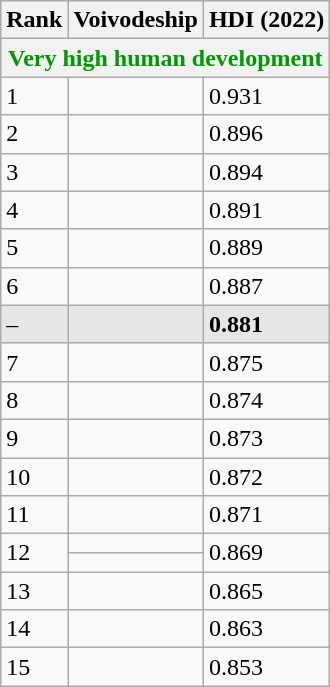<table class="wikitable sortable">
<tr>
<th>Rank</th>
<th>Voivodeship</th>
<th>HDI (2022)</th>
</tr>
<tr>
<th colspan="6" style="color:#090;">Very high human development</th>
</tr>
<tr>
<td>1</td>
<td></td>
<td>0.931</td>
</tr>
<tr>
<td>2</td>
<td></td>
<td>0.896</td>
</tr>
<tr>
<td>3</td>
<td></td>
<td>0.894</td>
</tr>
<tr>
<td>4</td>
<td></td>
<td>0.891</td>
</tr>
<tr>
<td>5</td>
<td></td>
<td>0.889</td>
</tr>
<tr>
<td>6</td>
<td></td>
<td>0.887</td>
</tr>
<tr style="background:#e6e6e6">
<td>–</td>
<td><strong></strong></td>
<td><strong>0.881</strong></td>
</tr>
<tr>
<td>7</td>
<td></td>
<td>0.875</td>
</tr>
<tr>
<td>8</td>
<td></td>
<td>0.874</td>
</tr>
<tr>
<td>9</td>
<td></td>
<td>0.873</td>
</tr>
<tr>
<td>10</td>
<td></td>
<td>0.872</td>
</tr>
<tr>
<td>11</td>
<td></td>
<td>0.871</td>
</tr>
<tr>
<td rowspan="2">12</td>
<td></td>
<td rowspan="2">0.869</td>
</tr>
<tr>
<td></td>
</tr>
<tr>
<td>13</td>
<td></td>
<td>0.865</td>
</tr>
<tr>
<td>14</td>
<td></td>
<td>0.863</td>
</tr>
<tr>
<td>15</td>
<td></td>
<td>0.853</td>
</tr>
</table>
